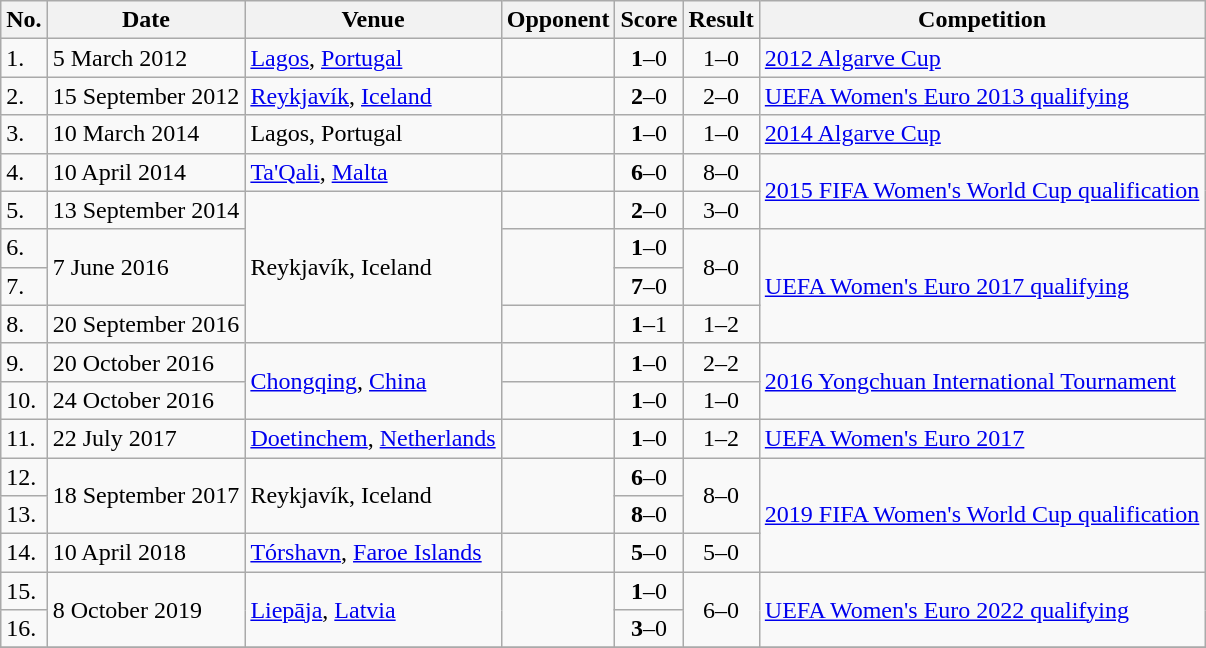<table class="wikitable">
<tr>
<th>No.</th>
<th>Date</th>
<th>Venue</th>
<th>Opponent</th>
<th>Score</th>
<th>Result</th>
<th>Competition</th>
</tr>
<tr>
<td>1.</td>
<td>5 March 2012</td>
<td><a href='#'>Lagos</a>, <a href='#'>Portugal</a></td>
<td></td>
<td align=center><strong>1</strong>–0</td>
<td align=center>1–0</td>
<td><a href='#'>2012 Algarve Cup</a></td>
</tr>
<tr>
<td>2.</td>
<td>15 September 2012</td>
<td><a href='#'>Reykjavík</a>, <a href='#'>Iceland</a></td>
<td></td>
<td align=center><strong>2</strong>–0</td>
<td align=center>2–0</td>
<td><a href='#'>UEFA Women's Euro 2013 qualifying</a></td>
</tr>
<tr>
<td>3.</td>
<td>10 March 2014</td>
<td>Lagos, Portugal</td>
<td></td>
<td align=center><strong>1</strong>–0</td>
<td align=center>1–0</td>
<td><a href='#'>2014 Algarve Cup</a></td>
</tr>
<tr>
<td>4.</td>
<td>10 April 2014</td>
<td><a href='#'>Ta'Qali</a>, <a href='#'>Malta</a></td>
<td></td>
<td align=center><strong>6</strong>–0</td>
<td align=center>8–0</td>
<td rowspan=2><a href='#'>2015 FIFA Women's World Cup qualification</a></td>
</tr>
<tr>
<td>5.</td>
<td>13 September 2014</td>
<td rowspan=4>Reykjavík, Iceland</td>
<td></td>
<td align=center><strong>2</strong>–0</td>
<td align=center>3–0</td>
</tr>
<tr>
<td>6.</td>
<td rowspan=2>7 June 2016</td>
<td rowspan=2></td>
<td align=center><strong>1</strong>–0</td>
<td rowspan=2 align=center>8–0</td>
<td rowspan=3><a href='#'>UEFA Women's Euro 2017 qualifying</a></td>
</tr>
<tr>
<td>7.</td>
<td align=center><strong>7</strong>–0</td>
</tr>
<tr>
<td>8.</td>
<td>20 September 2016</td>
<td></td>
<td align=center><strong>1</strong>–1</td>
<td align=center>1–2</td>
</tr>
<tr>
<td>9.</td>
<td>20 October 2016</td>
<td rowspan=2><a href='#'>Chongqing</a>, <a href='#'>China</a></td>
<td></td>
<td align=center><strong>1</strong>–0</td>
<td align=center>2–2</td>
<td rowspan=2><a href='#'>2016 Yongchuan International Tournament</a></td>
</tr>
<tr>
<td>10.</td>
<td>24 October 2016</td>
<td></td>
<td align=center><strong>1</strong>–0</td>
<td align=center>1–0</td>
</tr>
<tr>
<td>11.</td>
<td>22 July 2017</td>
<td><a href='#'>Doetinchem</a>, <a href='#'>Netherlands</a></td>
<td></td>
<td align=center><strong>1</strong>–0</td>
<td align=center>1–2</td>
<td><a href='#'>UEFA Women's Euro 2017</a></td>
</tr>
<tr>
<td>12.</td>
<td rowspan=2>18 September 2017</td>
<td rowspan=2>Reykjavík, Iceland</td>
<td rowspan=2></td>
<td align=center><strong>6</strong>–0</td>
<td rowspan=2 align=center>8–0</td>
<td rowspan=3><a href='#'>2019 FIFA Women's World Cup qualification</a></td>
</tr>
<tr>
<td>13.</td>
<td align=center><strong>8</strong>–0</td>
</tr>
<tr>
<td>14.</td>
<td>10 April 2018</td>
<td><a href='#'>Tórshavn</a>, <a href='#'>Faroe Islands</a></td>
<td></td>
<td align=center><strong>5</strong>–0</td>
<td align=center>5–0</td>
</tr>
<tr>
<td>15.</td>
<td rowspan=2>8 October 2019</td>
<td rowspan=2><a href='#'>Liepāja</a>, <a href='#'>Latvia</a></td>
<td rowspan=2></td>
<td align=center><strong>1</strong>–0</td>
<td rowspan=2 align=center>6–0</td>
<td rowspan=2><a href='#'>UEFA Women's Euro 2022 qualifying</a></td>
</tr>
<tr>
<td>16.</td>
<td align=center><strong>3</strong>–0</td>
</tr>
<tr>
</tr>
</table>
